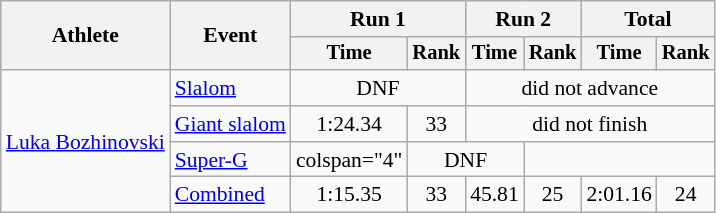<table class="wikitable" style="font-size:90%">
<tr>
<th rowspan=2>Athlete</th>
<th rowspan=2>Event</th>
<th colspan=2>Run 1</th>
<th colspan=2>Run 2</th>
<th colspan=2>Total</th>
</tr>
<tr style="font-size:95%">
<th>Time</th>
<th>Rank</th>
<th>Time</th>
<th>Rank</th>
<th>Time</th>
<th>Rank</th>
</tr>
<tr align=center>
<td align="left" rowspan="4"><a href='#'>Luka Bozhinovski</a></td>
<td align="left"><a href='#'>Slalom</a></td>
<td colspan=2>DNF</td>
<td colspan=4>did not advance</td>
</tr>
<tr align=center>
<td align="left"><a href='#'>Giant slalom</a></td>
<td>1:24.34</td>
<td>33</td>
<td colspan=4>did not finish</td>
</tr>
<tr align=center>
<td align="left"><a href='#'>Super-G</a></td>
<td>colspan="4" </td>
<td colspan=2>DNF</td>
</tr>
<tr align=center>
<td align="left"><a href='#'>Combined</a></td>
<td>1:15.35</td>
<td>33</td>
<td>45.81</td>
<td>25</td>
<td>2:01.16</td>
<td>24</td>
</tr>
</table>
